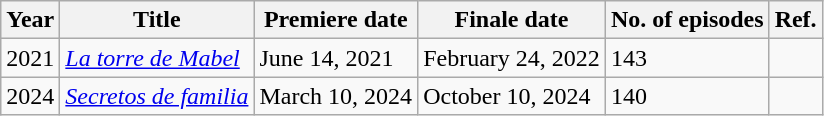<table class="wikitable sortable">
<tr>
<th>Year</th>
<th>Title</th>
<th>Premiere date</th>
<th>Finale date</th>
<th>No. of episodes</th>
<th>Ref.</th>
</tr>
<tr>
<td>2021</td>
<td><em><a href='#'>La torre de Mabel</a></em></td>
<td>June 14, 2021</td>
<td>February 24, 2022</td>
<td>143</td>
<td></td>
</tr>
<tr>
<td>2024</td>
<td><em><a href='#'>Secretos de familia</a></em></td>
<td>March 10, 2024</td>
<td>October 10, 2024</td>
<td>140</td>
<td></td>
</tr>
</table>
